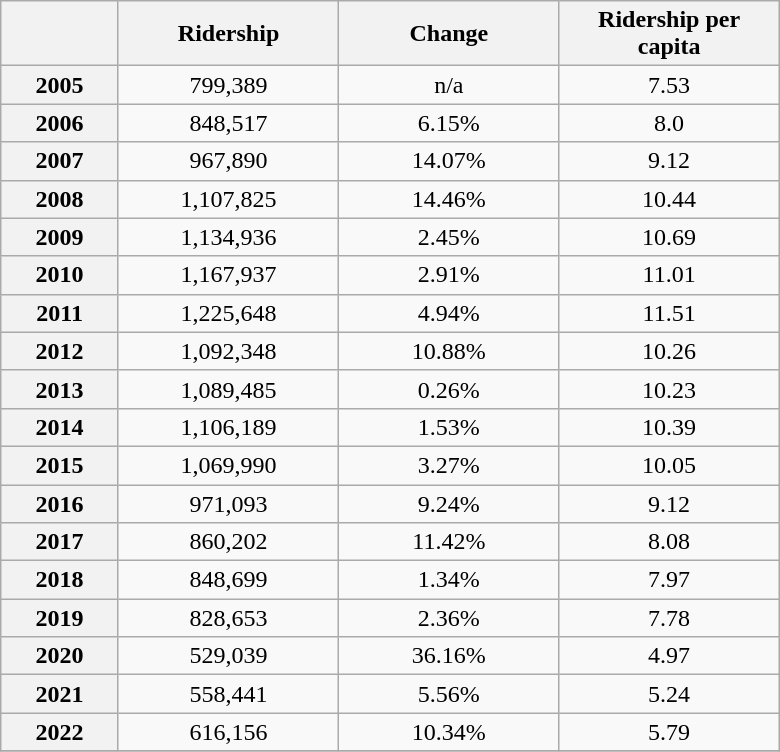<table class="wikitable"  style="text-align:center; width:520px; margin:auto;">
<tr>
<th style="width:50px"></th>
<th style="width:100px">Ridership</th>
<th style="width:100px">Change</th>
<th style="width:100px">Ridership per capita</th>
</tr>
<tr>
<th>2005</th>
<td>799,389</td>
<td>n/a</td>
<td>7.53</td>
</tr>
<tr>
<th>2006</th>
<td>848,517</td>
<td>6.15%</td>
<td>8.0</td>
</tr>
<tr>
<th>2007</th>
<td>967,890</td>
<td>14.07%</td>
<td>9.12</td>
</tr>
<tr>
<th>2008</th>
<td>1,107,825</td>
<td>14.46%</td>
<td>10.44</td>
</tr>
<tr>
<th>2009</th>
<td>1,134,936</td>
<td>2.45%</td>
<td>10.69</td>
</tr>
<tr>
<th>2010</th>
<td>1,167,937</td>
<td>2.91%</td>
<td>11.01</td>
</tr>
<tr>
<th>2011</th>
<td>1,225,648</td>
<td>4.94%</td>
<td>11.51</td>
</tr>
<tr>
<th>2012</th>
<td>1,092,348</td>
<td>10.88%</td>
<td>10.26</td>
</tr>
<tr>
<th>2013</th>
<td>1,089,485</td>
<td>0.26%</td>
<td>10.23</td>
</tr>
<tr>
<th>2014</th>
<td>1,106,189</td>
<td>1.53%</td>
<td>10.39</td>
</tr>
<tr>
<th>2015</th>
<td>1,069,990</td>
<td>3.27%</td>
<td>10.05</td>
</tr>
<tr>
<th>2016</th>
<td>971,093</td>
<td>9.24%</td>
<td>9.12</td>
</tr>
<tr>
<th>2017</th>
<td>860,202</td>
<td>11.42%</td>
<td>8.08</td>
</tr>
<tr>
<th>2018</th>
<td>848,699</td>
<td>1.34%</td>
<td>7.97</td>
</tr>
<tr>
<th>2019</th>
<td>828,653</td>
<td>2.36%</td>
<td>7.78</td>
</tr>
<tr>
<th>2020</th>
<td>529,039</td>
<td>36.16%</td>
<td>4.97</td>
</tr>
<tr>
<th>2021</th>
<td>558,441</td>
<td>5.56%</td>
<td>5.24</td>
</tr>
<tr>
<th>2022</th>
<td>616,156</td>
<td>10.34%</td>
<td>5.79</td>
</tr>
<tr>
</tr>
</table>
